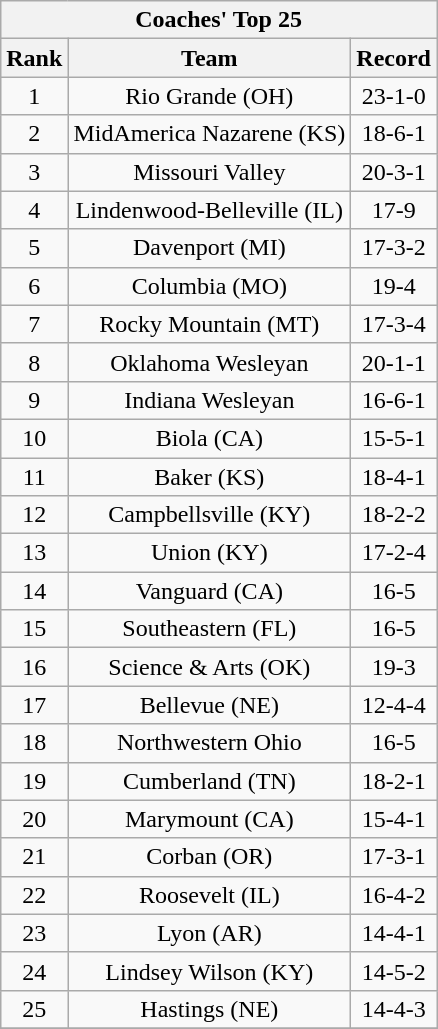<table class="wikitable" style="text-align:center;">
<tr>
<th colspan=3><strong>Coaches' Top 25</strong></th>
</tr>
<tr>
<th><strong>Rank</strong></th>
<th><strong>Team</strong></th>
<th><strong>Record</strong></th>
</tr>
<tr>
<td>1</td>
<td>Rio Grande (OH)</td>
<td>23-1-0</td>
</tr>
<tr>
<td>2</td>
<td>MidAmerica Nazarene (KS)</td>
<td>18-6-1</td>
</tr>
<tr>
<td>3</td>
<td>Missouri Valley</td>
<td>20-3-1</td>
</tr>
<tr>
<td>4</td>
<td>Lindenwood-Belleville (IL)</td>
<td>17-9</td>
</tr>
<tr>
<td>5</td>
<td>Davenport (MI)</td>
<td>17-3-2</td>
</tr>
<tr>
<td>6</td>
<td>Columbia (MO)</td>
<td>19-4</td>
</tr>
<tr>
<td>7</td>
<td>Rocky Mountain (MT)</td>
<td>17-3-4</td>
</tr>
<tr>
<td>8</td>
<td>Oklahoma Wesleyan</td>
<td>20-1-1</td>
</tr>
<tr>
<td>9</td>
<td>Indiana Wesleyan</td>
<td>16-6-1</td>
</tr>
<tr>
<td>10</td>
<td>Biola (CA)</td>
<td>15-5-1</td>
</tr>
<tr>
<td>11</td>
<td>Baker (KS)</td>
<td>18-4-1</td>
</tr>
<tr>
<td>12</td>
<td>Campbellsville (KY)</td>
<td>18-2-2</td>
</tr>
<tr>
<td>13</td>
<td>Union (KY)</td>
<td>17-2-4</td>
</tr>
<tr>
<td>14</td>
<td>Vanguard (CA)</td>
<td>16-5</td>
</tr>
<tr>
<td>15</td>
<td>Southeastern (FL)</td>
<td>16-5</td>
</tr>
<tr>
<td>16</td>
<td>Science & Arts (OK)</td>
<td>19-3</td>
</tr>
<tr>
<td>17</td>
<td>Bellevue (NE)</td>
<td>12-4-4</td>
</tr>
<tr>
<td>18</td>
<td>Northwestern Ohio</td>
<td>16-5</td>
</tr>
<tr>
<td>19</td>
<td>Cumberland (TN)</td>
<td>18-2-1</td>
</tr>
<tr>
<td>20</td>
<td>Marymount (CA)</td>
<td>15-4-1</td>
</tr>
<tr>
<td>21</td>
<td>Corban (OR)</td>
<td>17-3-1</td>
</tr>
<tr>
<td>22</td>
<td>Roosevelt (IL)</td>
<td>16-4-2</td>
</tr>
<tr>
<td>23</td>
<td>Lyon (AR)</td>
<td>14-4-1</td>
</tr>
<tr>
<td>24</td>
<td>Lindsey Wilson (KY)</td>
<td>14-5-2</td>
</tr>
<tr>
<td>25</td>
<td>Hastings (NE)</td>
<td>14-4-3</td>
</tr>
<tr>
</tr>
</table>
